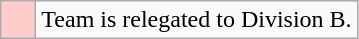<table class="wikitable">
<tr>
<td style="background: #ffcccc;">    </td>
<td>Team is relegated to Division B.</td>
</tr>
</table>
